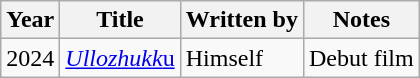<table class="wikitable sortable">
<tr>
<th>Year</th>
<th>Title</th>
<th>Written by</th>
<th>Notes</th>
</tr>
<tr>
<td>2024</td>
<td><a href='#'><em>Ullozhukk</em>u</a></td>
<td>Himself</td>
<td>Debut film</td>
</tr>
</table>
